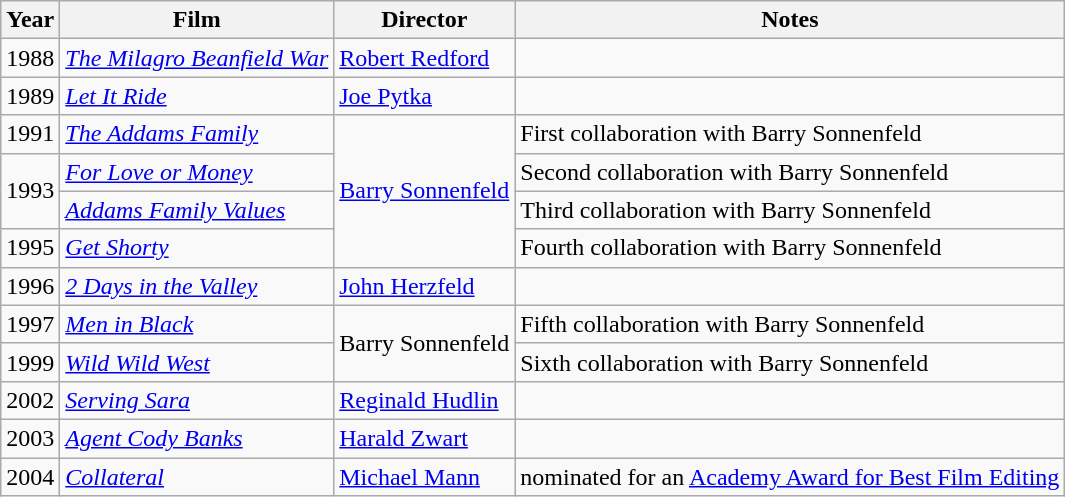<table class="wikitable">
<tr>
<th>Year</th>
<th>Film</th>
<th>Director</th>
<th>Notes</th>
</tr>
<tr>
<td>1988</td>
<td><em><a href='#'>The Milagro Beanfield War</a></em></td>
<td><a href='#'>Robert Redford</a></td>
<td></td>
</tr>
<tr>
<td>1989</td>
<td><em><a href='#'>Let It Ride</a></em></td>
<td><a href='#'>Joe Pytka</a></td>
<td></td>
</tr>
<tr>
<td>1991</td>
<td><em><a href='#'>The Addams Family</a></em></td>
<td rowspan=4><a href='#'>Barry Sonnenfeld</a></td>
<td>First collaboration with Barry Sonnenfeld</td>
</tr>
<tr>
<td rowspan=2>1993</td>
<td><em><a href='#'>For Love or Money</a></em></td>
<td>Second collaboration with Barry Sonnenfeld</td>
</tr>
<tr>
<td><em><a href='#'>Addams Family Values</a></em></td>
<td>Third collaboration with Barry Sonnenfeld</td>
</tr>
<tr>
<td>1995</td>
<td><em><a href='#'>Get Shorty</a></em></td>
<td>Fourth collaboration with Barry Sonnenfeld</td>
</tr>
<tr>
<td>1996</td>
<td><em><a href='#'>2 Days in the Valley</a></em></td>
<td><a href='#'>John Herzfeld</a></td>
<td></td>
</tr>
<tr>
<td>1997</td>
<td><em><a href='#'>Men in Black</a></em></td>
<td rowspan=2>Barry Sonnenfeld</td>
<td>Fifth collaboration with Barry Sonnenfeld</td>
</tr>
<tr>
<td>1999</td>
<td><em><a href='#'>Wild Wild West</a></em></td>
<td>Sixth collaboration with Barry Sonnenfeld</td>
</tr>
<tr>
<td>2002</td>
<td><em><a href='#'>Serving Sara</a></em></td>
<td><a href='#'>Reginald Hudlin</a></td>
<td></td>
</tr>
<tr>
<td>2003</td>
<td><em><a href='#'>Agent Cody Banks</a></em></td>
<td><a href='#'>Harald Zwart</a></td>
<td></td>
</tr>
<tr>
<td>2004</td>
<td><em><a href='#'>Collateral</a></em></td>
<td><a href='#'>Michael Mann</a></td>
<td>nominated for an <a href='#'>Academy Award for Best Film Editing</a></td>
</tr>
</table>
